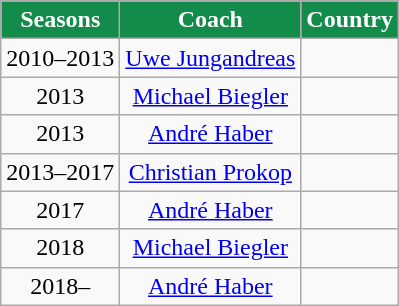<table class="wikitable" style="text-align: center">
<tr>
<th style="color:white; background:#138B4A">Seasons</th>
<th style="color:white; background:#138B4A">Coach</th>
<th style="color:white; background:#138B4A">Country</th>
</tr>
<tr>
<td style="text-align: center">2010–2013</td>
<td style="text-align: center"><a href='#'>Uwe Jungandreas</a></td>
<td style="text-align: center"></td>
</tr>
<tr>
<td style="text-align: center">2013</td>
<td style="text-align: center"><a href='#'>Michael Biegler</a></td>
<td style="text-align: center"></td>
</tr>
<tr>
<td style="text-align: center">2013</td>
<td style="text-align: center"><a href='#'>André Haber</a></td>
<td style="text-align: center"></td>
</tr>
<tr>
<td style="text-align: center">2013–2017</td>
<td style="text-align: center"><a href='#'>Christian Prokop</a></td>
<td style="text-align: center"></td>
</tr>
<tr>
<td style="text-align: center">2017</td>
<td style="text-align: center"><a href='#'>André Haber</a></td>
<td style="text-align: center"></td>
</tr>
<tr>
<td style="text-align: center">2018</td>
<td style="text-align: center"><a href='#'>Michael Biegler</a></td>
<td style="text-align: center"></td>
</tr>
<tr>
<td style="text-align: center">2018–</td>
<td style="text-align: center"><a href='#'>André Haber</a></td>
<td style="text-align: center"></td>
</tr>
</table>
